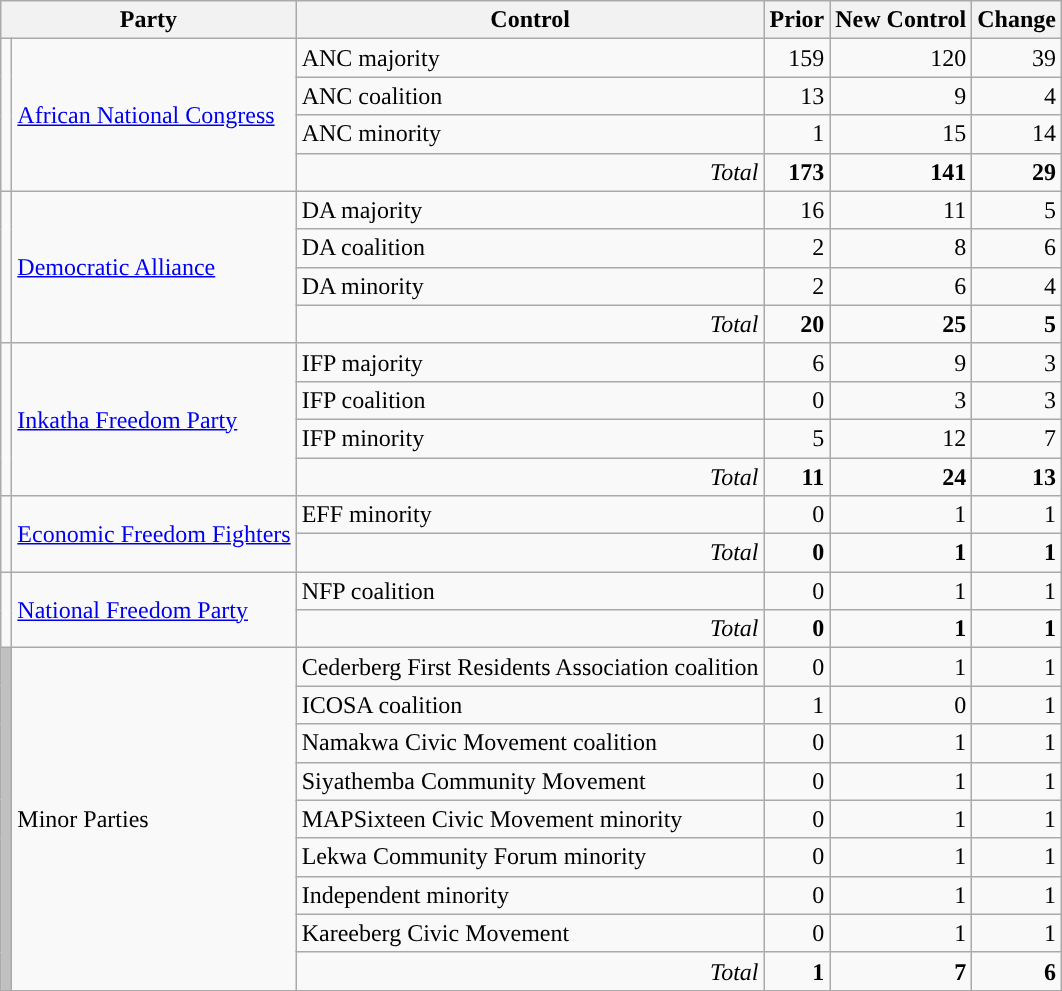<table class="wikitable" style="text-align:right">
<tr>
<th colspan="2">Party</th>
<th>Control</th>
<th>Prior</th>
<th>New Control</th>
<th>Change</th>
</tr>
<tr>
<td rowspan="4" style="background:"></td>
<td rowspan="4" style="text-align:left;"><a href='#'>African National Congress</a></td>
<td style="text-align:left;">ANC majority</td>
<td>159</td>
<td>120</td>
<td> 39</td>
</tr>
<tr>
<td style="text-align:left;">ANC coalition</td>
<td>13</td>
<td>9</td>
<td>4</td>
</tr>
<tr>
<td style="text-align:left;">ANC minority</td>
<td>1</td>
<td>15</td>
<td>14</td>
</tr>
<tr>
<td><em>Total</em></td>
<td><strong>173</strong></td>
<td><strong>141</strong></td>
<td><strong>29</strong></td>
</tr>
<tr>
<td rowspan="4" style="background:"></td>
<td rowspan="4" style="text-align:left;"><a href='#'>Democratic Alliance</a></td>
<td style="text-align:left;">DA majority</td>
<td>16</td>
<td>11</td>
<td> 5</td>
</tr>
<tr>
<td style="text-align:left;">DA coalition</td>
<td>2</td>
<td>8</td>
<td>6</td>
</tr>
<tr>
<td style="text-align:left;">DA minority</td>
<td>2</td>
<td>6</td>
<td>4</td>
</tr>
<tr>
<td><em>Total</em></td>
<td><strong>20</strong></td>
<td><strong>25</strong></td>
<td><strong>5</strong></td>
</tr>
<tr>
<td rowspan="4" style="background:"></td>
<td rowspan="4" style="text-align:left;"><a href='#'>Inkatha Freedom Party</a></td>
<td style="text-align:left;">IFP majority</td>
<td>6</td>
<td>9</td>
<td>3</td>
</tr>
<tr>
<td style="text-align:left;">IFP coalition</td>
<td>0</td>
<td>3</td>
<td>3</td>
</tr>
<tr>
<td style="text-align:left;">IFP minority</td>
<td>5</td>
<td>12</td>
<td>7</td>
</tr>
<tr>
<td><em>Total</em></td>
<td><strong>11</strong></td>
<td><strong>24</strong></td>
<td><strong>13</strong></td>
</tr>
<tr>
<td rowspan="2" style="background:"></td>
<td rowspan="2" style="text-align:left;"><a href='#'>Economic Freedom Fighters</a></td>
<td style="text-align:left;">EFF minority</td>
<td>0</td>
<td>1</td>
<td>1</td>
</tr>
<tr>
<td><em>Total</em></td>
<td><strong>0</strong></td>
<td><strong>1</strong></td>
<td><strong>1</strong></td>
</tr>
<tr>
<td rowspan="2" style="background:"></td>
<td rowspan="2" style="text-align:left;"><a href='#'>National Freedom Party</a></td>
<td style="text-align:left;">NFP coalition</td>
<td>0</td>
<td>1</td>
<td>1</td>
</tr>
<tr>
<td><em>Total</em></td>
<td><strong>0</strong></td>
<td><strong>1</strong></td>
<td><strong>1</strong></td>
</tr>
<tr>
<td rowspan="9" style="background:silver;"></td>
<td rowspan="9" style="text-align:left;">Minor Parties</td>
<td align="left">Cederberg First Residents Association coalition</td>
<td>0</td>
<td>1</td>
<td> 1</td>
</tr>
<tr>
<td align="left">ICOSA coalition</td>
<td>1</td>
<td>0</td>
<td> 1</td>
</tr>
<tr>
<td align="left">Namakwa Civic Movement coalition</td>
<td>0</td>
<td>1</td>
<td> 1</td>
</tr>
<tr>
<td align="left">Siyathemba Community Movement</td>
<td>0</td>
<td>1</td>
<td> 1</td>
</tr>
<tr>
<td align="left">MAPSixteen Civic Movement minority</td>
<td>0</td>
<td>1</td>
<td> 1</td>
</tr>
<tr>
<td align="left">Lekwa Community Forum minority</td>
<td>0</td>
<td>1</td>
<td> 1</td>
</tr>
<tr>
<td align="left">Independent minority</td>
<td>0</td>
<td>1</td>
<td> 1</td>
</tr>
<tr>
<td align="left">Kareeberg Civic Movement</td>
<td>0</td>
<td>1</td>
<td> 1</td>
</tr>
<tr>
<td><em>Total</em></td>
<td><strong>1</strong></td>
<td><strong> 7 </strong></td>
<td><strong>6</strong></td>
</tr>
<tr>
</tr>
</table>
